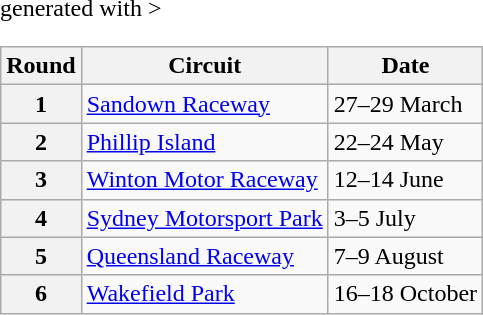<table class="wikitable" <hiddentext>generated with >
<tr>
<th>Round</th>
<th>Circuit</th>
<th>Date</th>
</tr>
<tr>
<th>1</th>
<td><a href='#'>Sandown Raceway</a></td>
<td>27–29 March</td>
</tr>
<tr>
<th>2</th>
<td><a href='#'>Phillip Island</a></td>
<td>22–24 May</td>
</tr>
<tr>
<th>3</th>
<td><a href='#'>Winton Motor Raceway</a></td>
<td>12–14 June</td>
</tr>
<tr>
<th>4</th>
<td><a href='#'>Sydney Motorsport Park</a></td>
<td>3–5 July</td>
</tr>
<tr>
<th>5</th>
<td><a href='#'>Queensland Raceway</a></td>
<td>7–9 August</td>
</tr>
<tr>
<th>6</th>
<td><a href='#'>Wakefield Park</a></td>
<td>16–18 October</td>
</tr>
</table>
